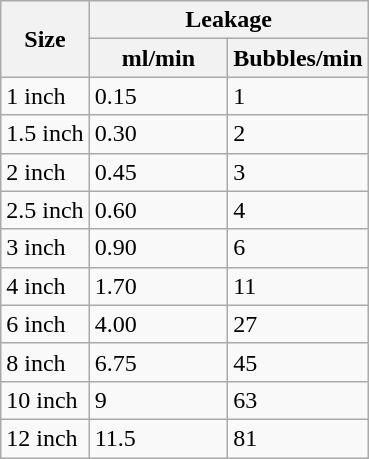<table class="wikitable">
<tr>
<th rowspan="2">Size</th>
<th colspan="2">Leakage</th>
</tr>
<tr>
<th style="width: 85px;">ml/min</th>
<th style="width: 85px;">Bubbles/min</th>
</tr>
<tr>
<td>1 inch</td>
<td>0.15</td>
<td>1</td>
</tr>
<tr>
<td>1.5 inch</td>
<td>0.30</td>
<td>2</td>
</tr>
<tr>
<td>2 inch</td>
<td>0.45</td>
<td>3</td>
</tr>
<tr>
<td>2.5 inch</td>
<td>0.60</td>
<td>4</td>
</tr>
<tr>
<td>3 inch</td>
<td>0.90</td>
<td>6</td>
</tr>
<tr>
<td>4 inch</td>
<td>1.70</td>
<td>11</td>
</tr>
<tr>
<td>6 inch</td>
<td>4.00</td>
<td>27</td>
</tr>
<tr>
<td>8 inch</td>
<td>6.75</td>
<td>45</td>
</tr>
<tr>
<td>10 inch</td>
<td>9</td>
<td>63</td>
</tr>
<tr>
<td>12 inch</td>
<td>11.5</td>
<td>81</td>
</tr>
</table>
